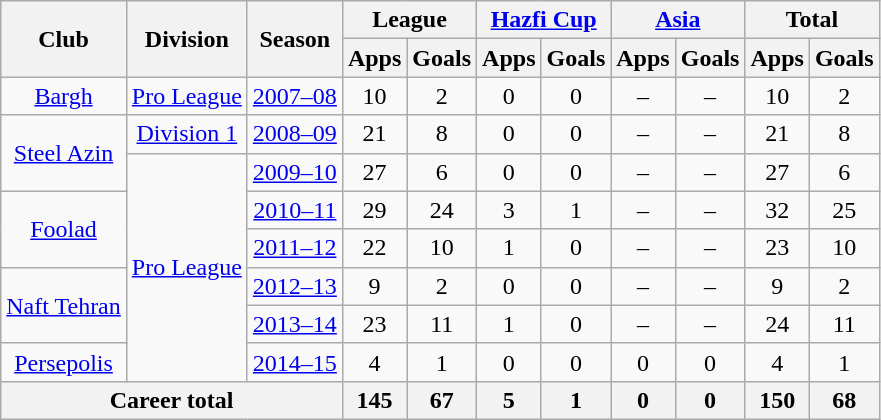<table class="wikitable" style="text-align: center;">
<tr>
<th rowspan="2">Club</th>
<th rowspan="2">Division</th>
<th rowspan="2">Season</th>
<th colspan="2">League</th>
<th colspan="2"><a href='#'>Hazfi Cup</a></th>
<th colspan="2"><a href='#'>Asia</a></th>
<th colspan="2">Total</th>
</tr>
<tr>
<th>Apps</th>
<th>Goals</th>
<th>Apps</th>
<th>Goals</th>
<th>Apps</th>
<th>Goals</th>
<th>Apps</th>
<th>Goals</th>
</tr>
<tr>
<td><a href='#'>Bargh</a></td>
<td><a href='#'>Pro League</a></td>
<td><a href='#'>2007–08</a></td>
<td>10</td>
<td>2</td>
<td>0</td>
<td>0</td>
<td>–</td>
<td>–</td>
<td>10</td>
<td>2</td>
</tr>
<tr>
<td rowspan="2"><a href='#'>Steel Azin</a></td>
<td><a href='#'>Division 1</a></td>
<td><a href='#'>2008–09</a></td>
<td>21</td>
<td>8</td>
<td>0</td>
<td>0</td>
<td>–</td>
<td>–</td>
<td>21</td>
<td>8</td>
</tr>
<tr>
<td rowspan="6"><a href='#'>Pro League</a></td>
<td><a href='#'>2009–10</a></td>
<td>27</td>
<td>6</td>
<td>0</td>
<td>0</td>
<td>–</td>
<td>–</td>
<td>27</td>
<td>6</td>
</tr>
<tr>
<td rowspan="2"><a href='#'>Foolad</a></td>
<td><a href='#'>2010–11</a></td>
<td>29</td>
<td>24</td>
<td>3</td>
<td>1</td>
<td>–</td>
<td>–</td>
<td>32</td>
<td>25</td>
</tr>
<tr>
<td><a href='#'>2011–12</a></td>
<td>22</td>
<td>10</td>
<td>1</td>
<td>0</td>
<td>–</td>
<td>–</td>
<td>23</td>
<td>10</td>
</tr>
<tr>
<td rowspan="2"><a href='#'>Naft Tehran</a></td>
<td><a href='#'>2012–13</a></td>
<td>9</td>
<td>2</td>
<td>0</td>
<td>0</td>
<td>–</td>
<td>–</td>
<td>9</td>
<td>2</td>
</tr>
<tr>
<td><a href='#'>2013–14</a></td>
<td>23</td>
<td>11</td>
<td>1</td>
<td>0</td>
<td>–</td>
<td>–</td>
<td>24</td>
<td>11</td>
</tr>
<tr>
<td><a href='#'>Persepolis</a></td>
<td><a href='#'>2014–15</a></td>
<td>4</td>
<td>1</td>
<td>0</td>
<td>0</td>
<td>0</td>
<td>0</td>
<td>4</td>
<td>1</td>
</tr>
<tr>
<th colspan=3>Career total</th>
<th>145</th>
<th>67</th>
<th>5</th>
<th>1</th>
<th>0</th>
<th>0</th>
<th>150</th>
<th>68</th>
</tr>
</table>
